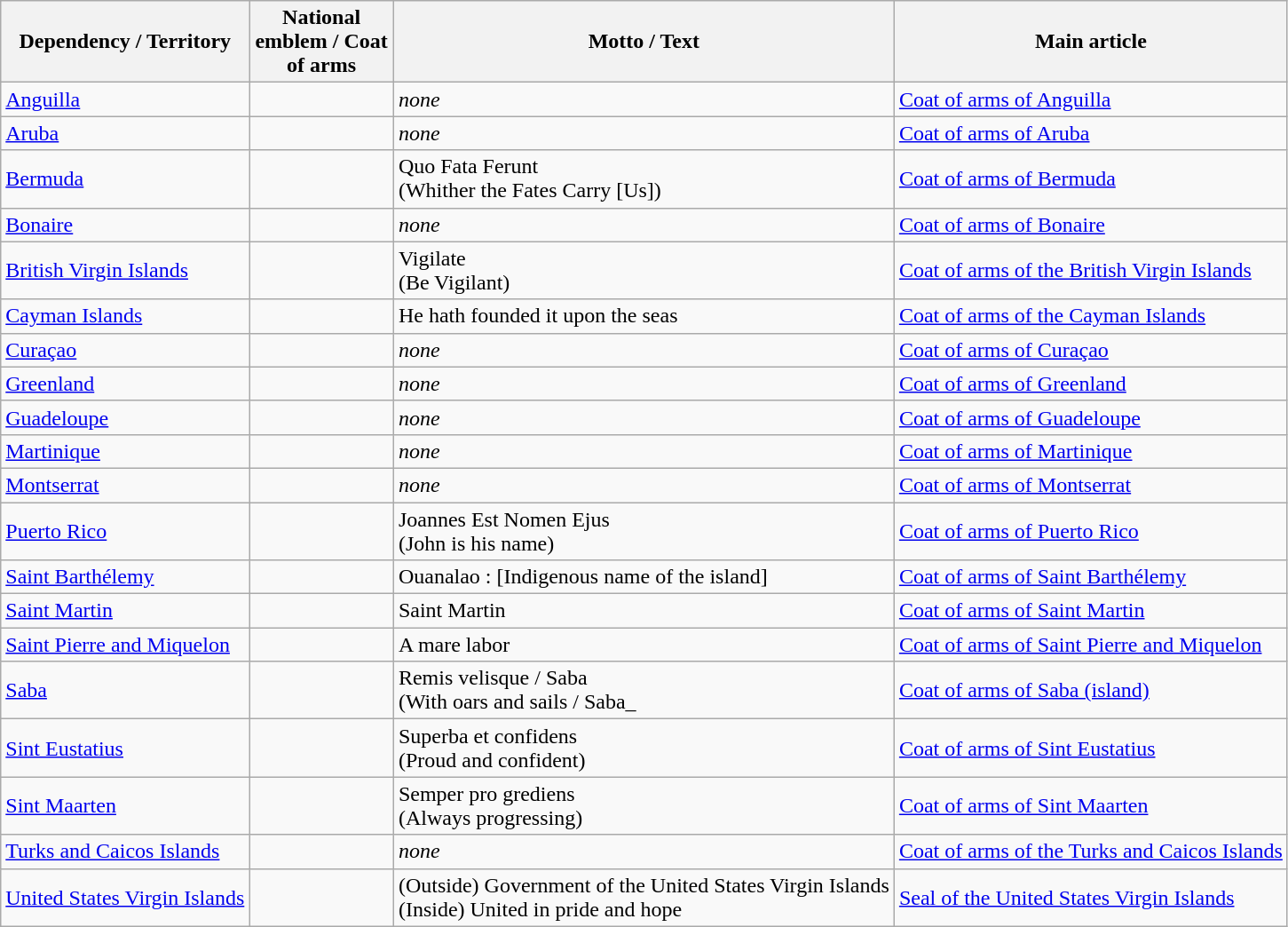<table class="wikitable">
<tr>
<th>Dependency / Territory</th>
<th width=101px>National emblem / Coat of arms</th>
<th>Motto / Text</th>
<th>Main article</th>
</tr>
<tr style="text-align:left; vertical-align:middle;">
<td><a href='#'>Anguilla</a></td>
<td></td>
<td><em>none</em></td>
<td><a href='#'>Coat of arms of Anguilla</a></td>
</tr>
<tr style="text-align:left; vertical-align:middle;">
<td><a href='#'>Aruba</a></td>
<td></td>
<td><em>none</em></td>
<td><a href='#'>Coat of arms of Aruba</a></td>
</tr>
<tr style="text-align:left; vertical-align:middle;">
<td><a href='#'>Bermuda</a></td>
<td></td>
<td>Quo Fata Ferunt<br>(Whither the Fates Carry [Us])</td>
<td><a href='#'>Coat of arms of Bermuda</a></td>
</tr>
<tr style="text-align:left; vertical-align:middle;">
<td><a href='#'>Bonaire</a></td>
<td></td>
<td><em>none</em></td>
<td><a href='#'>Coat of arms of Bonaire</a></td>
</tr>
<tr style="text-align:left; vertical-align:middle;">
<td><a href='#'>British Virgin Islands</a></td>
<td></td>
<td>Vigilate<br>(Be Vigilant)</td>
<td><a href='#'>Coat of arms of the British Virgin Islands</a></td>
</tr>
<tr style="text-align:left; vertical-align:middle;">
<td><a href='#'>Cayman Islands</a></td>
<td></td>
<td>He hath founded it upon the seas</td>
<td><a href='#'>Coat of arms of the Cayman Islands</a></td>
</tr>
<tr style="text-align:left; vertical-align:middle;">
<td><a href='#'>Curaçao</a></td>
<td></td>
<td><em>none</em></td>
<td><a href='#'>Coat of arms of Curaçao</a></td>
</tr>
<tr style="text-align:left; vertical-align:middle;">
<td><a href='#'>Greenland</a></td>
<td></td>
<td><em>none</em></td>
<td><a href='#'>Coat of arms of Greenland</a></td>
</tr>
<tr style="text-align:left; vertical-align:middle;">
<td><a href='#'>Guadeloupe</a></td>
<td></td>
<td><em>none</em></td>
<td><a href='#'>Coat of arms of Guadeloupe</a></td>
</tr>
<tr style="text-align:left; vertical-align:middle;">
<td><a href='#'>Martinique</a></td>
<td></td>
<td><em>none</em></td>
<td><a href='#'>Coat of arms of Martinique</a></td>
</tr>
<tr style="text-align:left; vertical-align:middle;">
<td><a href='#'>Montserrat</a></td>
<td></td>
<td><em>none</em></td>
<td><a href='#'>Coat of arms of Montserrat</a></td>
</tr>
<tr style="text-align:left; vertical-align:middle;">
<td><a href='#'>Puerto Rico</a></td>
<td></td>
<td>Joannes Est Nomen Ejus<br>(John is his name)</td>
<td><a href='#'>Coat of arms of Puerto Rico</a></td>
</tr>
<tr style="text-align:left; vertical-align:middle;">
<td><a href='#'>Saint Barthélemy</a></td>
<td></td>
<td>Ouanalao : [Indigenous name of the island]</td>
<td><a href='#'>Coat of arms of Saint Barthélemy</a></td>
</tr>
<tr style="text-align:left; vertical-align:middle;">
<td><a href='#'>Saint Martin</a></td>
<td></td>
<td>Saint Martin</td>
<td><a href='#'>Coat of arms of Saint Martin</a></td>
</tr>
<tr style="text-align:left; vertical-align:middle;">
<td><a href='#'>Saint Pierre and Miquelon</a></td>
<td></td>
<td>A mare labor</td>
<td><a href='#'>Coat of arms of Saint Pierre and Miquelon</a></td>
</tr>
<tr style="text-align:left; vertical-align:middle;">
<td><a href='#'>Saba</a></td>
<td></td>
<td>Remis velisque / Saba<br>(With oars and sails / Saba_</td>
<td><a href='#'>Coat of arms of Saba (island)</a></td>
</tr>
<tr style="text-align:left; vertical-align:middle;">
<td><a href='#'>Sint Eustatius</a></td>
<td></td>
<td>Superba et confidens<br>(Proud and confident)</td>
<td><a href='#'>Coat of arms of Sint Eustatius</a></td>
</tr>
<tr style="text-align:left; vertical-align:middle;">
<td><a href='#'>Sint Maarten</a></td>
<td></td>
<td>Semper pro grediens<br>(Always progressing)</td>
<td><a href='#'>Coat of arms of Sint Maarten</a></td>
</tr>
<tr style="text-align:left; vertical-align:middle;">
<td><a href='#'>Turks and Caicos Islands</a></td>
<td></td>
<td><em>none</em></td>
<td><a href='#'>Coat of arms of the Turks and Caicos Islands</a></td>
</tr>
<tr style="text-align:left; vertical-align:middle;">
<td><a href='#'>United States Virgin Islands</a></td>
<td></td>
<td>(Outside) Government of the United States Virgin Islands <br>(Inside) United in pride and hope</td>
<td><a href='#'>Seal of the United States Virgin Islands</a></td>
</tr>
</table>
